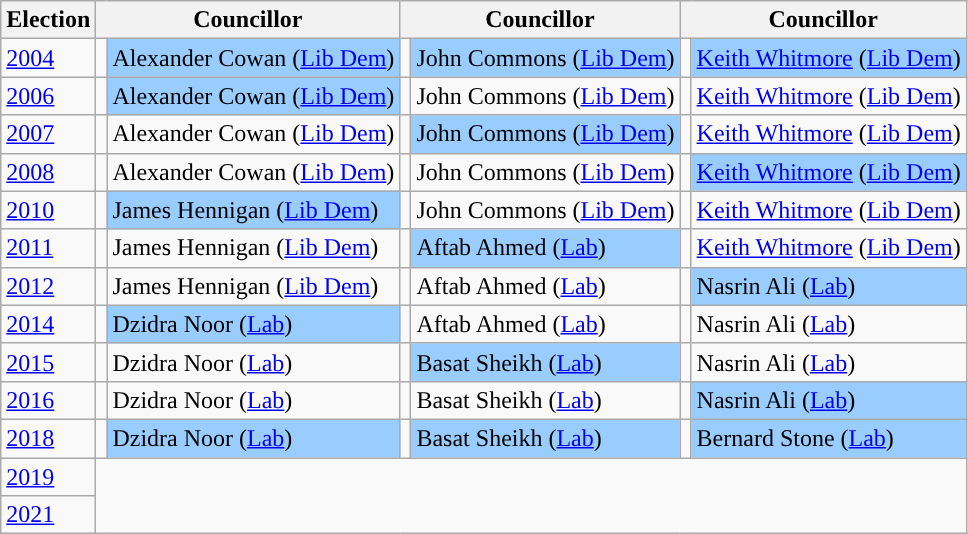<table class="wikitable">
<tr>
<th>Election</th>
<th colspan="2">Councillor</th>
<th colspan="2">Councillor</th>
<th colspan="2">Councillor</th>
</tr>
<tr>
<td><a href='#'>2004</a></td>
<td style="background-color: "></td>
<td bgcolor="#99CCFF">Alexander Cowan (<a href='#'>Lib Dem</a>)</td>
<td style="background-color: "></td>
<td bgcolor="#99CCFF">John Commons (<a href='#'>Lib Dem</a>)</td>
<td style="background-color: "></td>
<td bgcolor="#99CCFF"><a href='#'>Keith Whitmore</a> (<a href='#'>Lib Dem</a>)</td>
</tr>
<tr>
<td><a href='#'>2006</a></td>
<td style="background-color: "></td>
<td bgcolor="#99CCFF">Alexander Cowan (<a href='#'>Lib Dem</a>)</td>
<td style="background-color: "></td>
<td>John Commons (<a href='#'>Lib Dem</a>)</td>
<td style="background-color: "></td>
<td><a href='#'>Keith Whitmore</a> (<a href='#'>Lib Dem</a>)</td>
</tr>
<tr>
<td><a href='#'>2007</a></td>
<td style="background-color: "></td>
<td>Alexander Cowan (<a href='#'>Lib Dem</a>)</td>
<td style="background-color: "></td>
<td bgcolor="#99CCFF">John Commons (<a href='#'>Lib Dem</a>)</td>
<td style="background-color: "></td>
<td><a href='#'>Keith Whitmore</a> (<a href='#'>Lib Dem</a>)</td>
</tr>
<tr>
<td><a href='#'>2008</a></td>
<td style="background-color: "></td>
<td>Alexander Cowan (<a href='#'>Lib Dem</a>)</td>
<td style="background-color: "></td>
<td>John Commons (<a href='#'>Lib Dem</a>)</td>
<td style="background-color: "></td>
<td bgcolor="#99CCFF"><a href='#'>Keith Whitmore</a> (<a href='#'>Lib Dem</a>)</td>
</tr>
<tr>
<td><a href='#'>2010</a></td>
<td style="background-color: "></td>
<td bgcolor="#99CCFF">James Hennigan (<a href='#'>Lib Dem</a>)</td>
<td style="background-color: "></td>
<td>John Commons (<a href='#'>Lib Dem</a>)</td>
<td style="background-color: "></td>
<td><a href='#'>Keith Whitmore</a> (<a href='#'>Lib Dem</a>)</td>
</tr>
<tr>
<td><a href='#'>2011</a></td>
<td style="background-color: "></td>
<td>James Hennigan (<a href='#'>Lib Dem</a>)</td>
<td style="background-color: "></td>
<td bgcolor="#99CCFF">Aftab Ahmed (<a href='#'>Lab</a>)</td>
<td style="background-color: "></td>
<td><a href='#'>Keith Whitmore</a> (<a href='#'>Lib Dem</a>)</td>
</tr>
<tr>
<td><a href='#'>2012</a></td>
<td style="background-color: "></td>
<td>James Hennigan (<a href='#'>Lib Dem</a>)</td>
<td style="background-color: "></td>
<td>Aftab Ahmed (<a href='#'>Lab</a>)</td>
<td style="background-color: "></td>
<td bgcolor="#99CCFF">Nasrin Ali (<a href='#'>Lab</a>)</td>
</tr>
<tr>
<td><a href='#'>2014</a></td>
<td style="background-color: "></td>
<td bgcolor="#99CCFF">Dzidra Noor (<a href='#'>Lab</a>)</td>
<td style="background-color: "></td>
<td>Aftab Ahmed (<a href='#'>Lab</a>)</td>
<td style="background-color: "></td>
<td>Nasrin Ali (<a href='#'>Lab</a>)</td>
</tr>
<tr>
<td><a href='#'>2015</a></td>
<td style="background-color: "></td>
<td>Dzidra Noor (<a href='#'>Lab</a>)</td>
<td style="background-color: "></td>
<td bgcolor="#99CCFF">Basat Sheikh (<a href='#'>Lab</a>)</td>
<td style="background-color: "></td>
<td>Nasrin Ali (<a href='#'>Lab</a>)</td>
</tr>
<tr>
<td><a href='#'>2016</a></td>
<td style="background-color: "></td>
<td>Dzidra Noor (<a href='#'>Lab</a>)</td>
<td style="background-color: "></td>
<td>Basat Sheikh (<a href='#'>Lab</a>)</td>
<td style="background-color: "></td>
<td bgcolor="#99CCFF">Nasrin Ali (<a href='#'>Lab</a>)</td>
</tr>
<tr>
<td><a href='#'>2018</a></td>
<td style="background-color: "></td>
<td bgcolor="#99CCFF">Dzidra Noor (<a href='#'>Lab</a>)</td>
<td style="background-color: "></td>
<td bgcolor="#99CCFF">Basat Sheikh (<a href='#'>Lab</a>)</td>
<td style="background-color: "></td>
<td bgcolor="#99CCFF">Bernard Stone (<a href='#'>Lab</a>)</td>
</tr>
<tr>
<td><a href='#'>2019</a><br>

</td>
</tr>
<tr>
<td><a href='#'>2021</a><br>

</td>
</tr>
</table>
